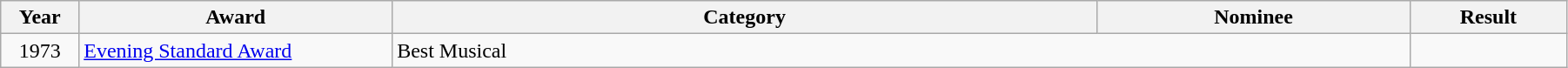<table class="wikitable" width="95%">
<tr>
<th width="5%">Year</th>
<th width="20%">Award</th>
<th width="45%">Category</th>
<th width="20%">Nominee</th>
<th width="10%">Result</th>
</tr>
<tr>
<td align="center">1973</td>
<td><a href='#'>Evening Standard Award</a></td>
<td colspan="2">Best Musical</td>
<td></td>
</tr>
</table>
